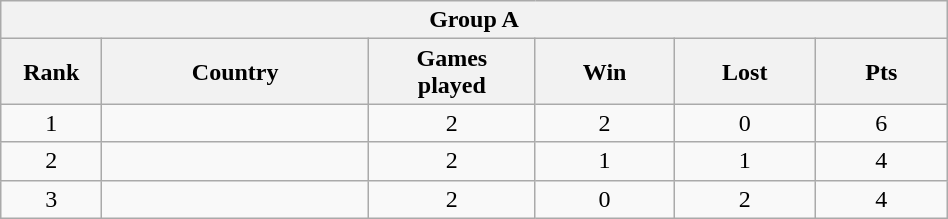<table class="wikitable" style= "text-align: center; Width:50%">
<tr>
<th colspan= 6>Group A</th>
</tr>
<tr>
<th width=2%>Rank</th>
<th width=10%>Country</th>
<th width=5%>Games <br> played</th>
<th width=5%>Win</th>
<th width=5%>Lost</th>
<th width=5%>Pts</th>
</tr>
<tr>
<td>1</td>
<td style= "text-align: left"></td>
<td>2</td>
<td>2</td>
<td>0</td>
<td>6</td>
</tr>
<tr>
<td>2</td>
<td style= "text-align: left"></td>
<td>2</td>
<td>1</td>
<td>1</td>
<td>4</td>
</tr>
<tr>
<td>3</td>
<td style= "text-align: left"></td>
<td>2</td>
<td>0</td>
<td>2</td>
<td>4</td>
</tr>
</table>
